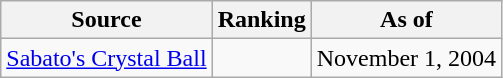<table class="wikitable" style="text-align:center">
<tr>
<th>Source</th>
<th>Ranking</th>
<th>As of</th>
</tr>
<tr>
<td align=left><a href='#'>Sabato's Crystal Ball</a></td>
<td></td>
<td>November 1, 2004</td>
</tr>
</table>
